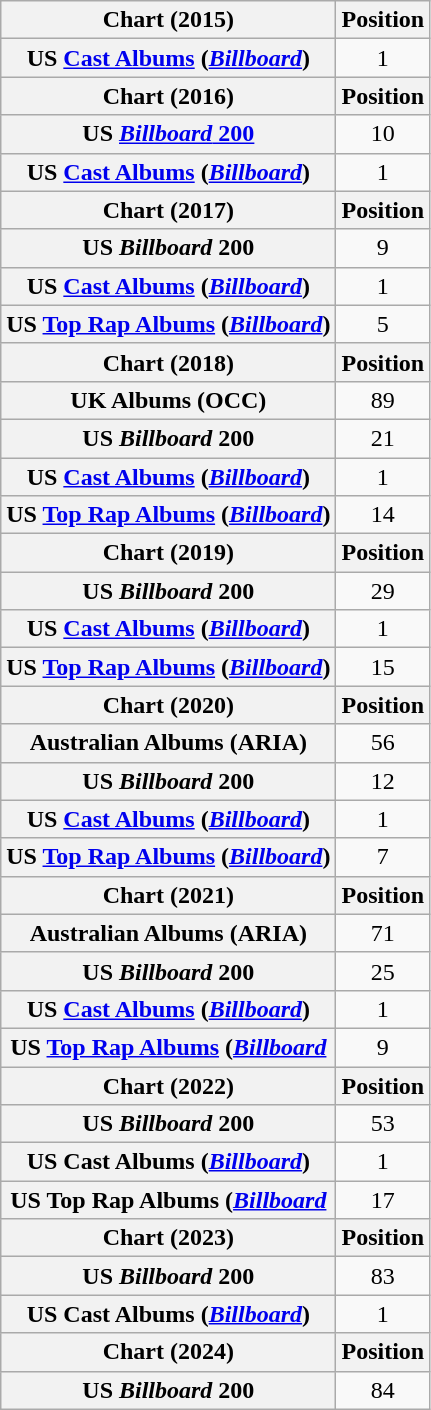<table class="wikitable sortable plainrowheaders" style="text-align:center">
<tr>
<th scope="col">Chart (2015)</th>
<th scope="col">Position</th>
</tr>
<tr>
<th scope="row">US <a href='#'>Cast Albums</a> (<em><a href='#'>Billboard</a></em>)</th>
<td>1</td>
</tr>
<tr>
<th scope="col">Chart (2016)</th>
<th scope="col">Position</th>
</tr>
<tr>
<th scope="row">US <a href='#'><em>Billboard</em> 200</a></th>
<td>10</td>
</tr>
<tr>
<th scope="row">US <a href='#'>Cast Albums</a> (<em><a href='#'>Billboard</a></em>)</th>
<td>1</td>
</tr>
<tr>
<th scope="col">Chart (2017)</th>
<th scope="col">Position</th>
</tr>
<tr>
<th scope="row">US <em>Billboard</em> 200</th>
<td>9</td>
</tr>
<tr>
<th scope="row">US <a href='#'>Cast Albums</a> (<em><a href='#'>Billboard</a></em>)</th>
<td>1</td>
</tr>
<tr>
<th scope="row">US <a href='#'>Top Rap Albums</a> (<em><a href='#'>Billboard</a></em>)</th>
<td>5</td>
</tr>
<tr>
<th scope="col">Chart (2018)</th>
<th scope="col">Position</th>
</tr>
<tr>
<th scope="row">UK Albums (OCC)</th>
<td>89</td>
</tr>
<tr>
<th scope="row">US <em>Billboard</em> 200</th>
<td>21</td>
</tr>
<tr>
<th scope="row">US <a href='#'>Cast Albums</a> (<em><a href='#'>Billboard</a></em>)</th>
<td>1</td>
</tr>
<tr>
<th scope="row">US <a href='#'>Top Rap Albums</a> (<em><a href='#'>Billboard</a></em>)</th>
<td>14</td>
</tr>
<tr>
<th scope="col">Chart (2019)</th>
<th scope="col">Position</th>
</tr>
<tr>
<th scope="row">US <em>Billboard</em> 200</th>
<td>29</td>
</tr>
<tr>
<th scope="row">US <a href='#'>Cast Albums</a> (<em><a href='#'>Billboard</a></em>)</th>
<td>1</td>
</tr>
<tr>
<th scope="row">US <a href='#'>Top Rap Albums</a> (<em><a href='#'>Billboard</a></em>)</th>
<td>15</td>
</tr>
<tr>
<th scope="col">Chart (2020)</th>
<th scope="col">Position</th>
</tr>
<tr>
<th scope="row">Australian Albums (ARIA)</th>
<td>56</td>
</tr>
<tr>
<th scope="row">US <em>Billboard</em> 200</th>
<td>12</td>
</tr>
<tr>
<th scope="row">US <a href='#'>Cast Albums</a> (<em><a href='#'>Billboard</a></em>)</th>
<td>1</td>
</tr>
<tr>
<th scope="row">US <a href='#'>Top Rap Albums</a> (<em><a href='#'>Billboard</a></em>)</th>
<td>7</td>
</tr>
<tr>
<th scope="col">Chart (2021)</th>
<th scope="col">Position</th>
</tr>
<tr>
<th scope="row">Australian Albums (ARIA)</th>
<td>71</td>
</tr>
<tr>
<th scope="row">US <em>Billboard</em> 200</th>
<td>25</td>
</tr>
<tr>
<th scope="row">US <a href='#'>Cast Albums</a> (<em><a href='#'>Billboard</a></em>)</th>
<td>1</td>
</tr>
<tr>
<th scope="row">US <a href='#'>Top Rap Albums</a> (<em><a href='#'>Billboard</a></em></th>
<td>9</td>
</tr>
<tr>
<th scope="col">Chart (2022)</th>
<th scope="col">Position</th>
</tr>
<tr>
<th scope="row">US <em>Billboard</em> 200</th>
<td>53</td>
</tr>
<tr>
<th scope="row">US Cast Albums (<em><a href='#'>Billboard</a></em>)</th>
<td>1</td>
</tr>
<tr>
<th scope="row">US Top Rap Albums (<em><a href='#'>Billboard</a></em></th>
<td>17</td>
</tr>
<tr>
<th scope="col">Chart (2023)</th>
<th scope="col">Position</th>
</tr>
<tr>
<th scope="row">US <em>Billboard</em> 200</th>
<td>83</td>
</tr>
<tr>
<th scope="row">US Cast Albums (<em><a href='#'>Billboard</a></em>)</th>
<td>1</td>
</tr>
<tr>
<th scope="col">Chart (2024)</th>
<th scope="col">Position</th>
</tr>
<tr>
<th scope="row">US <em>Billboard</em> 200</th>
<td>84</td>
</tr>
</table>
